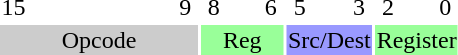<table style="text-align:center;">
<tr>
<td style="width:15px;">15</td>
<td style="width:15px;"></td>
<td style="width:15px;"></td>
<td style="width:15px;"></td>
<td style="width:15px;"></td>
<td style="width:15px;"></td>
<td style="width:15px;">9</td>
<td style="width:15px;">8</td>
<td style="width:15px;"></td>
<td style="width:15px;">6</td>
<td style="width:15px;">5</td>
<td style="width:15px;"></td>
<td style="width:15px;">3</td>
<td style="width:15px;">2</td>
<td style="width:15px;"></td>
<td style="width:15px;">0</td>
</tr>
<tr>
<td colspan="7" style="background-color:#CCC;">Opcode</td>
<td colspan="3" style="background-color:#9F9;">Reg</td>
<td colspan="3" style="background-color:#99F;">Src/Dest</td>
<td colspan="3" style="background-color:#9F9;">Register</td>
</tr>
</table>
